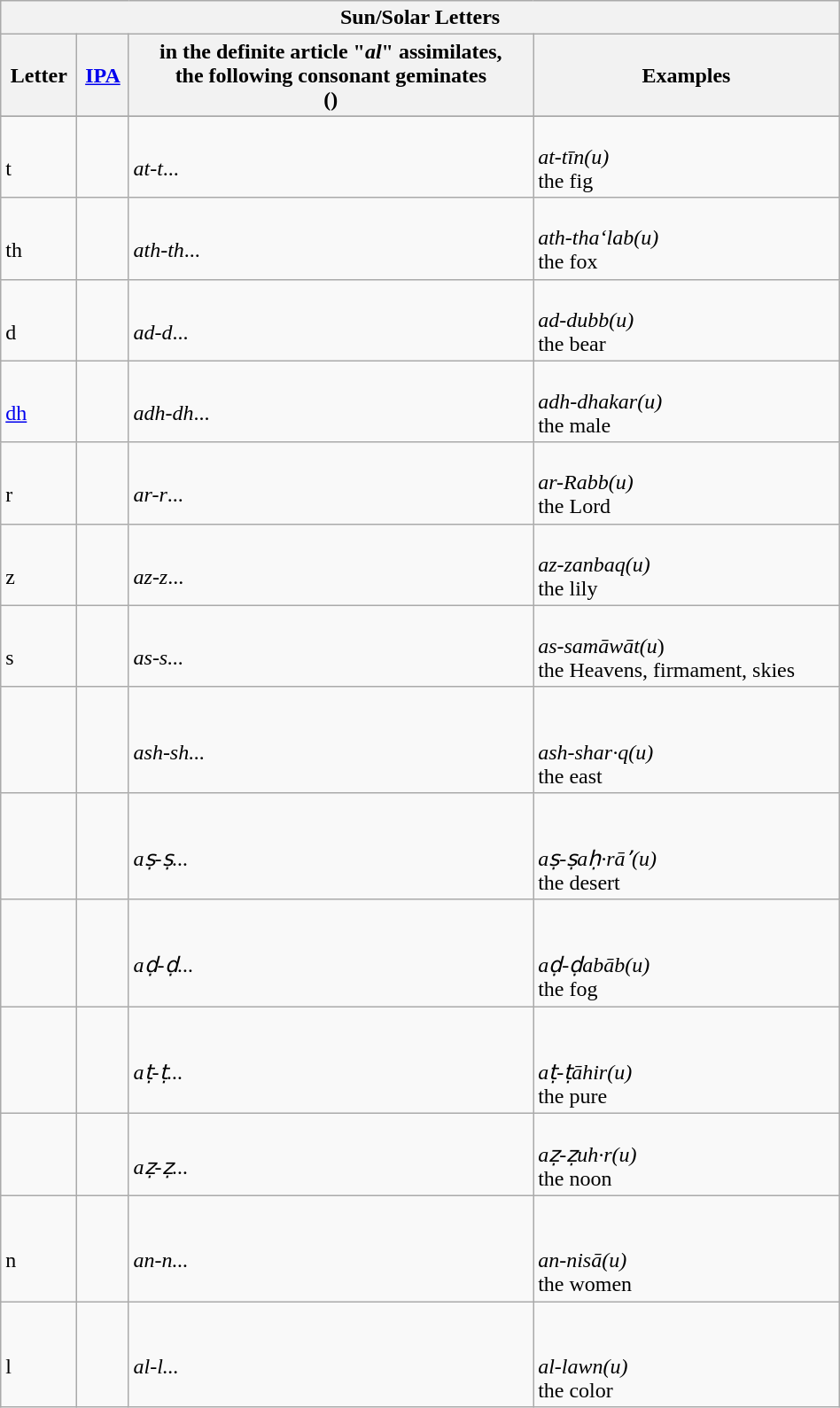<table class="wikitable" width=50%; align="right">
<tr>
<th colspan="4">Sun/Solar Letters<br> <em></em></th>
</tr>
<tr>
<th>Letter</th>
<th><a href='#'>IPA</a></th>
<th> in the definite article "<em>al</em>" assimilates,<br>the following consonant geminates<br>(<span></span>)</th>
<th>Examples</th>
</tr>
<tr>
</tr>
<tr>
<td><span></span><br>t</td>
<td></td>
<td><span></span><br><em>at-t</em>...</td>
<td><span></span><br><em>at-tīn(u)</em><br> the fig</td>
</tr>
<tr>
<td><span></span><br>th</td>
<td></td>
<td><span></span><br><em>ath-th</em>...</td>
<td><span></span><br><em>ath-tha‘lab(u)</em><br> the fox</td>
</tr>
<tr>
<td><span></span><br>d</td>
<td></td>
<td><span></span><br><em>ad-d</em>...</td>
<td><span></span><br><em>ad-dubb(u)</em><br> the bear</td>
</tr>
<tr>
<td><span></span><br><a href='#'>dh</a></td>
<td></td>
<td><span></span><br><em>adh-dh</em>...</td>
<td><span></span><br><em>adh-dhakar(u)</em><br> the male</td>
</tr>
<tr>
<td><span></span><br>r</td>
<td></td>
<td><span></span><br><em>ar-r</em>...</td>
<td><span></span><br><em>ar-Rabb(u)</em><br> the Lord</td>
</tr>
<tr>
<td><span></span><br>z</td>
<td></td>
<td><span></span><br><em>az-z</em>...</td>
<td><span></span><br><em>az-zanbaq(u)</em><br> the lily</td>
</tr>
<tr>
<td><span></span><br>s</td>
<td></td>
<td><span></span><br><em>as-s...</em></td>
<td><span></span><br><em>as-samāwāt(u</em>)<br> the Heavens, firmament, skies</td>
</tr>
<tr>
<td><span></span><br></td>
<td></td>
<td><span></span><br><em>ash-sh...</em></td>
<td><br><span></span><br><em>ash-shar·q(u)</em><br> the east</td>
</tr>
<tr>
<td><span></span><br></td>
<td></td>
<td><span></span><br><em>aṣ-ṣ...</em></td>
<td><br><span></span><br><em>aṣ-ṣaḥ·rāʼ(u)</em><br> the desert</td>
</tr>
<tr>
<td><span></span><br></td>
<td></td>
<td><span></span><br><em>aḍ-ḍ...</em></td>
<td><br><span></span><br><em>aḍ-ḍabāb(u)</em><br> the fog</td>
</tr>
<tr>
<td><span></span><br></td>
<td></td>
<td><span></span><br><em>aṭ-ṭ...</em></td>
<td><br><span></span><br><em>aṭ-ṭāhir(u)</em><br> the pure</td>
</tr>
<tr>
<td><span></span><br></td>
<td></td>
<td><span></span><br><em>aẓ-ẓ...</em></td>
<td><span></span><br><em>aẓ-ẓuh·r(u)</em><br> the noon</td>
</tr>
<tr>
<td><span></span><br>n</td>
<td></td>
<td><span></span><br><em>an-n...</em></td>
<td><br><span></span><br><em>an-nisā(u)</em><br> the women</td>
</tr>
<tr>
<td><span></span><br>l</td>
<td></td>
<td><span></span><br><em>al-l...</em></td>
<td><br><span></span><br><em>al-lawn(u)</em><br> the color</td>
</tr>
</table>
